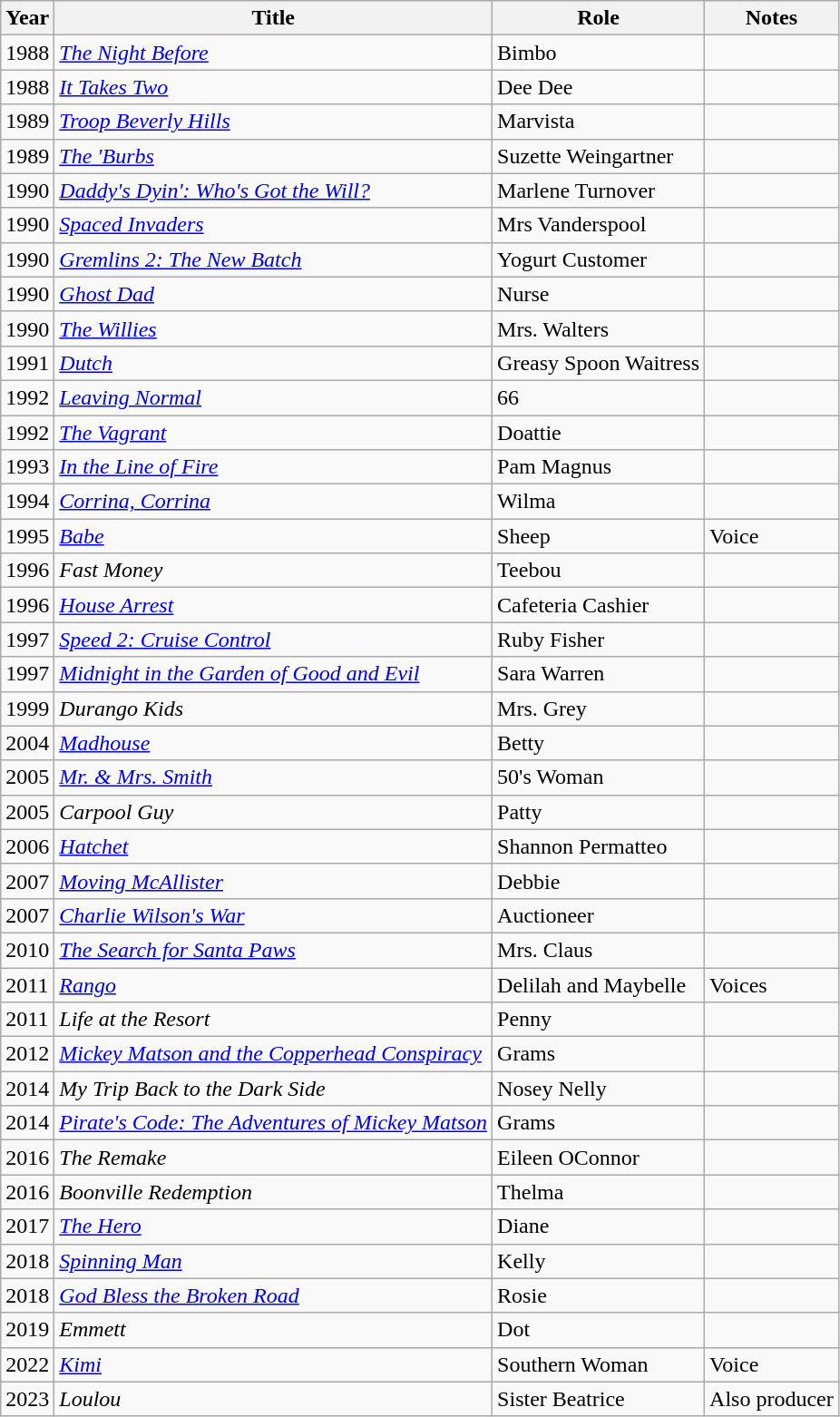<table class="wikitable sortable">
<tr>
<th>Year</th>
<th>Title</th>
<th>Role</th>
<th>Notes</th>
</tr>
<tr>
<td>1988</td>
<td><em><a href='#'>The Night Before</a></em></td>
<td>Bimbo</td>
<td></td>
</tr>
<tr>
<td>1988</td>
<td><em><a href='#'>It Takes Two</a></em></td>
<td>Dee Dee</td>
<td></td>
</tr>
<tr>
<td>1989</td>
<td><em><a href='#'>Troop Beverly Hills</a></em></td>
<td>Marvista</td>
<td></td>
</tr>
<tr>
<td>1989</td>
<td><em><a href='#'>The 'Burbs</a></em></td>
<td>Suzette Weingartner</td>
<td></td>
</tr>
<tr>
<td>1990</td>
<td><em><a href='#'>Daddy's Dyin': Who's Got the Will?</a></em></td>
<td>Marlene Turnover</td>
<td></td>
</tr>
<tr>
<td>1990</td>
<td><em><a href='#'>Spaced Invaders</a></em></td>
<td>Mrs Vanderspool</td>
<td></td>
</tr>
<tr>
<td>1990</td>
<td><em><a href='#'>Gremlins 2: The New Batch</a></em></td>
<td>Yogurt Customer</td>
<td></td>
</tr>
<tr>
<td>1990</td>
<td><em><a href='#'>Ghost Dad</a></em></td>
<td>Nurse</td>
<td></td>
</tr>
<tr>
<td>1990</td>
<td><em><a href='#'>The Willies</a></em></td>
<td>Mrs. Walters</td>
<td></td>
</tr>
<tr>
<td>1991</td>
<td><em><a href='#'>Dutch</a></em></td>
<td>Greasy Spoon Waitress</td>
<td></td>
</tr>
<tr>
<td>1992</td>
<td><em><a href='#'>Leaving Normal</a></em></td>
<td>66</td>
<td></td>
</tr>
<tr>
<td>1992</td>
<td><em><a href='#'>The Vagrant</a></em></td>
<td>Doattie</td>
<td></td>
</tr>
<tr>
<td>1993</td>
<td><em><a href='#'>In the Line of Fire</a></em></td>
<td>Pam Magnus</td>
<td></td>
</tr>
<tr>
<td>1994</td>
<td><em><a href='#'>Corrina, Corrina</a></em></td>
<td>Wilma</td>
<td></td>
</tr>
<tr>
<td>1995</td>
<td><em><a href='#'>Babe</a></em></td>
<td>Sheep</td>
<td>Voice</td>
</tr>
<tr>
<td>1996</td>
<td><em>Fast Money</em></td>
<td>Teebou</td>
<td></td>
</tr>
<tr>
<td>1996</td>
<td><em><a href='#'>House Arrest</a></em></td>
<td>Cafeteria Cashier</td>
<td></td>
</tr>
<tr>
<td>1997</td>
<td><em><a href='#'>Speed 2: Cruise Control</a></em></td>
<td>Ruby Fisher</td>
<td></td>
</tr>
<tr>
<td>1997</td>
<td><em><a href='#'>Midnight in the Garden of Good and Evil</a></em></td>
<td>Sara Warren</td>
<td></td>
</tr>
<tr>
<td>1999</td>
<td><em>Durango Kids</em></td>
<td>Mrs. Grey</td>
<td></td>
</tr>
<tr>
<td>2004</td>
<td><em><a href='#'>Madhouse</a></em></td>
<td>Betty</td>
<td></td>
</tr>
<tr>
<td>2005</td>
<td><em><a href='#'>Mr. & Mrs. Smith</a></em></td>
<td>50's Woman</td>
<td></td>
</tr>
<tr>
<td>2005</td>
<td><em>Carpool Guy</em></td>
<td>Patty</td>
<td></td>
</tr>
<tr>
<td>2006</td>
<td><em><a href='#'>Hatchet</a></em></td>
<td>Shannon Permatteo</td>
<td></td>
</tr>
<tr>
<td>2007</td>
<td><em><a href='#'>Moving McAllister</a></em></td>
<td>Debbie</td>
<td></td>
</tr>
<tr>
<td>2007</td>
<td><em><a href='#'>Charlie Wilson's War</a></em></td>
<td>Auctioneer</td>
<td></td>
</tr>
<tr>
<td>2010</td>
<td><em><a href='#'>The Search for Santa Paws</a></em></td>
<td>Mrs. Claus</td>
<td></td>
</tr>
<tr>
<td>2011</td>
<td><em><a href='#'>Rango</a></em></td>
<td>Delilah and Maybelle</td>
<td>Voices</td>
</tr>
<tr>
<td>2011</td>
<td><em>Life at the Resort</em></td>
<td>Penny</td>
<td></td>
</tr>
<tr>
<td>2012</td>
<td><em><a href='#'>Mickey Matson and the Copperhead Conspiracy</a></em></td>
<td>Grams</td>
<td></td>
</tr>
<tr>
<td>2014</td>
<td><em>My Trip Back to the Dark Side</em></td>
<td>Nosey Nelly</td>
<td></td>
</tr>
<tr>
<td>2014</td>
<td><em><a href='#'>Pirate's Code: The Adventures of Mickey Matson</a></em></td>
<td>Grams</td>
<td></td>
</tr>
<tr>
<td>2016</td>
<td><em>The Remake</em></td>
<td>Eileen OConnor</td>
<td></td>
</tr>
<tr>
<td>2016</td>
<td><em>Boonville Redemption</em></td>
<td>Thelma</td>
<td></td>
</tr>
<tr>
<td>2017</td>
<td><em><a href='#'>The Hero</a></em></td>
<td>Diane</td>
<td></td>
</tr>
<tr>
<td>2018</td>
<td><em><a href='#'>Spinning Man</a></em></td>
<td>Kelly</td>
<td></td>
</tr>
<tr>
<td>2018</td>
<td><em><a href='#'>God Bless the Broken Road</a></em></td>
<td>Rosie</td>
<td></td>
</tr>
<tr>
<td>2019</td>
<td><em>Emmett</em></td>
<td>Dot</td>
<td></td>
</tr>
<tr>
<td>2022</td>
<td><em><a href='#'>Kimi</a></em></td>
<td>Southern Woman</td>
<td>Voice</td>
</tr>
<tr>
<td>2023</td>
<td><em>Loulou</em></td>
<td>Sister Beatrice</td>
<td>Also producer</td>
</tr>
</table>
